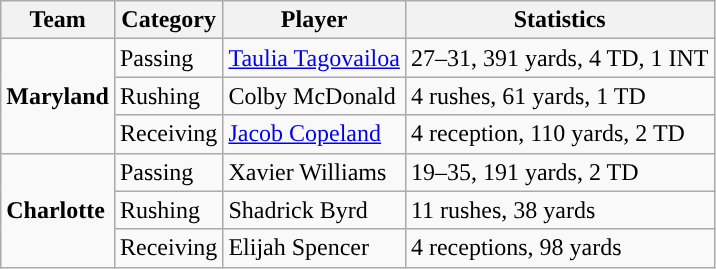<table class="wikitable" style="float: left;">
<tr>
<th>Team</th>
<th>Category</th>
<th>Player</th>
<th>Statistics</th>
</tr>
<tr>
<td rowspan=3><strong>Maryland</strong></td>
<td>Passing</td>
<td><a href='#'>Taulia Tagovailoa</a></td>
<td>27–31, 391 yards, 4 TD, 1 INT</td>
</tr>
<tr>
<td>Rushing</td>
<td>Colby McDonald</td>
<td>4 rushes, 61 yards, 1 TD</td>
</tr>
<tr>
<td>Receiving</td>
<td><a href='#'>Jacob Copeland</a></td>
<td>4 reception, 110 yards, 2 TD</td>
</tr>
<tr>
<td rowspan=3><strong>Charlotte</strong></td>
<td>Passing</td>
<td>Xavier Williams</td>
<td>19–35, 191 yards, 2 TD</td>
</tr>
<tr>
<td>Rushing</td>
<td>Shadrick Byrd</td>
<td>11 rushes, 38 yards</td>
</tr>
<tr>
<td>Receiving</td>
<td>Elijah Spencer</td>
<td>4 receptions, 98 yards</td>
</tr>
</table>
